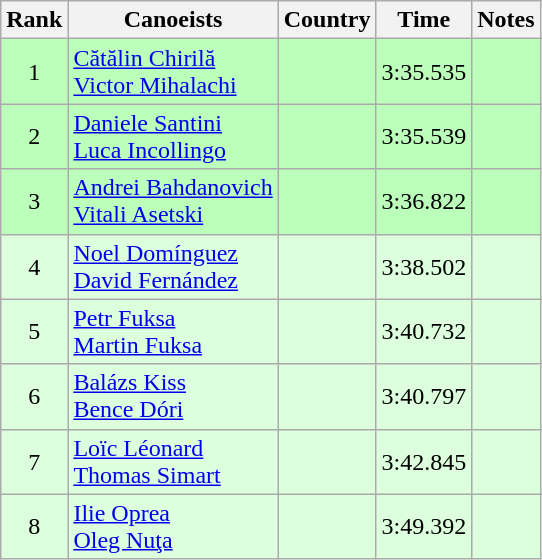<table class="wikitable" style="text-align:center">
<tr>
<th>Rank</th>
<th>Canoeists</th>
<th>Country</th>
<th>Time</th>
<th>Notes</th>
</tr>
<tr bgcolor=bbffbb>
<td>1</td>
<td align=left><a href='#'>Cătălin Chirilă</a><br><a href='#'>Victor Mihalachi</a></td>
<td align=left></td>
<td>3:35.535</td>
<td></td>
</tr>
<tr bgcolor=bbffbb>
<td>2</td>
<td align=left><a href='#'>Daniele Santini</a><br><a href='#'>Luca Incollingo</a></td>
<td align=left></td>
<td>3:35.539</td>
<td></td>
</tr>
<tr bgcolor=bbffbb>
<td>3</td>
<td align=left><a href='#'>Andrei Bahdanovich</a><br><a href='#'>Vitali Asetski</a></td>
<td align=left></td>
<td>3:36.822</td>
<td></td>
</tr>
<tr bgcolor=ddffdd>
<td>4</td>
<td align=left><a href='#'>Noel Domínguez</a><br><a href='#'>David Fernández</a></td>
<td align=left></td>
<td>3:38.502</td>
<td></td>
</tr>
<tr bgcolor=ddffdd>
<td>5</td>
<td align=left><a href='#'>Petr Fuksa</a><br><a href='#'>Martin Fuksa</a></td>
<td align=left></td>
<td>3:40.732</td>
<td></td>
</tr>
<tr bgcolor=ddffdd>
<td>6</td>
<td align=left><a href='#'>Balázs Kiss</a><br><a href='#'>Bence Dóri</a></td>
<td align=left></td>
<td>3:40.797</td>
<td></td>
</tr>
<tr bgcolor=ddffdd>
<td>7</td>
<td align=left><a href='#'>Loïc Léonard</a><br><a href='#'>Thomas Simart</a></td>
<td align=left></td>
<td>3:42.845</td>
<td></td>
</tr>
<tr bgcolor=ddffdd>
<td>8</td>
<td align=left><a href='#'>Ilie Oprea</a><br><a href='#'>Oleg Nuţa</a></td>
<td align=left></td>
<td>3:49.392</td>
<td></td>
</tr>
</table>
